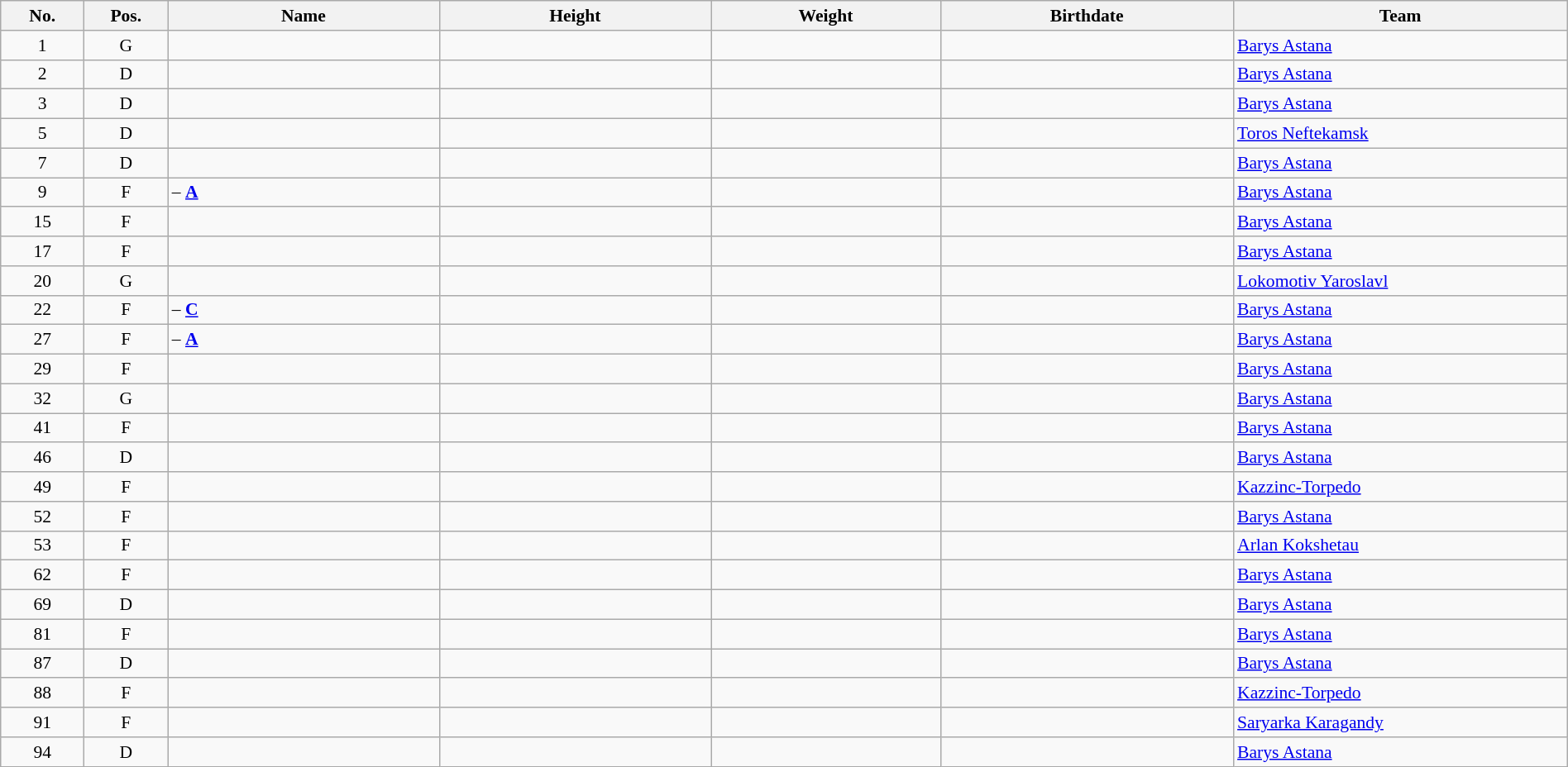<table width="100%" class="wikitable sortable" style="font-size: 90%; text-align: center;">
<tr>
<th style="width:  4%;">No.</th>
<th style="width:  4%;">Pos.</th>
<th style="width: 13%;">Name</th>
<th style="width: 13%;">Height</th>
<th style="width: 11%;">Weight</th>
<th style="width: 14%;">Birthdate</th>
<th style="width: 16%;">Team</th>
</tr>
<tr>
<td>1</td>
<td>G</td>
<td align=left></td>
<td></td>
<td></td>
<td></td>
<td style="text-align:left;"> <a href='#'>Barys Astana</a></td>
</tr>
<tr>
<td>2</td>
<td>D</td>
<td align=left></td>
<td></td>
<td></td>
<td></td>
<td style="text-align:left;"> <a href='#'>Barys Astana</a></td>
</tr>
<tr>
<td>3</td>
<td>D</td>
<td align=left></td>
<td></td>
<td></td>
<td></td>
<td style="text-align:left;"> <a href='#'>Barys Astana</a></td>
</tr>
<tr>
<td>5</td>
<td>D</td>
<td align=left></td>
<td></td>
<td></td>
<td></td>
<td style="text-align:left;"> <a href='#'>Toros Neftekamsk</a></td>
</tr>
<tr>
<td>7</td>
<td>D</td>
<td align=left></td>
<td></td>
<td></td>
<td></td>
<td style="text-align:left;"> <a href='#'>Barys Astana</a></td>
</tr>
<tr>
<td>9</td>
<td>F</td>
<td align=left> – <strong><a href='#'>A</a></strong></td>
<td></td>
<td></td>
<td></td>
<td style="text-align:left;"> <a href='#'>Barys Astana</a></td>
</tr>
<tr>
<td>15</td>
<td>F</td>
<td align=left></td>
<td></td>
<td></td>
<td></td>
<td style="text-align:left;"> <a href='#'>Barys Astana</a></td>
</tr>
<tr>
<td>17</td>
<td>F</td>
<td align=left></td>
<td></td>
<td></td>
<td></td>
<td style="text-align:left;"> <a href='#'>Barys Astana</a></td>
</tr>
<tr>
<td>20</td>
<td>G</td>
<td align=left></td>
<td></td>
<td></td>
<td></td>
<td style="text-align:left;"> <a href='#'>Lokomotiv Yaroslavl</a></td>
</tr>
<tr>
<td>22</td>
<td>F</td>
<td align=left> – <strong><a href='#'>C</a></strong></td>
<td></td>
<td></td>
<td></td>
<td style="text-align:left;"> <a href='#'>Barys Astana</a></td>
</tr>
<tr>
<td>27</td>
<td>F</td>
<td align=left> – <strong><a href='#'>A</a></strong></td>
<td></td>
<td></td>
<td></td>
<td style="text-align:left;"> <a href='#'>Barys Astana</a></td>
</tr>
<tr>
<td>29</td>
<td>F</td>
<td align=left></td>
<td></td>
<td></td>
<td></td>
<td style="text-align:left;"> <a href='#'>Barys Astana</a></td>
</tr>
<tr>
<td>32</td>
<td>G</td>
<td align=left></td>
<td></td>
<td></td>
<td></td>
<td style="text-align:left;"> <a href='#'>Barys Astana</a></td>
</tr>
<tr>
<td>41</td>
<td>F</td>
<td align=left></td>
<td></td>
<td></td>
<td></td>
<td style="text-align:left;"> <a href='#'>Barys Astana</a></td>
</tr>
<tr>
<td>46</td>
<td>D</td>
<td align=left></td>
<td></td>
<td></td>
<td></td>
<td style="text-align:left;"> <a href='#'>Barys Astana</a></td>
</tr>
<tr>
<td>49</td>
<td>F</td>
<td align=left></td>
<td></td>
<td></td>
<td></td>
<td style="text-align:left;"> <a href='#'>Kazzinc-Torpedo</a></td>
</tr>
<tr>
<td>52</td>
<td>F</td>
<td align=left></td>
<td></td>
<td></td>
<td></td>
<td style="text-align:left;"> <a href='#'>Barys Astana</a></td>
</tr>
<tr>
<td>53</td>
<td>F</td>
<td align=left></td>
<td></td>
<td></td>
<td></td>
<td style="text-align:left;"> <a href='#'>Arlan Kokshetau</a></td>
</tr>
<tr>
<td>62</td>
<td>F</td>
<td align=left></td>
<td></td>
<td></td>
<td></td>
<td style="text-align:left;"> <a href='#'>Barys Astana</a></td>
</tr>
<tr>
<td>69</td>
<td>D</td>
<td align=left></td>
<td></td>
<td></td>
<td></td>
<td style="text-align:left;"> <a href='#'>Barys Astana</a></td>
</tr>
<tr>
<td>81</td>
<td>F</td>
<td align=left></td>
<td></td>
<td></td>
<td></td>
<td style="text-align:left;"> <a href='#'>Barys Astana</a></td>
</tr>
<tr>
<td>87</td>
<td>D</td>
<td align=left></td>
<td></td>
<td></td>
<td></td>
<td style="text-align:left;"> <a href='#'>Barys Astana</a></td>
</tr>
<tr>
<td>88</td>
<td>F</td>
<td align=left></td>
<td></td>
<td></td>
<td></td>
<td style="text-align:left;"> <a href='#'>Kazzinc-Torpedo</a></td>
</tr>
<tr>
<td>91</td>
<td>F</td>
<td align=left></td>
<td></td>
<td></td>
<td></td>
<td style="text-align:left;"> <a href='#'>Saryarka Karagandy</a></td>
</tr>
<tr>
<td>94</td>
<td>D</td>
<td align=left></td>
<td></td>
<td></td>
<td></td>
<td style="text-align:left;"> <a href='#'>Barys Astana</a></td>
</tr>
</table>
